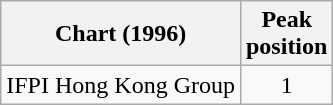<table class="wikitable">
<tr>
<th>Chart (1996)</th>
<th>Peak<br>position</th>
</tr>
<tr>
<td>IFPI Hong Kong Group</td>
<td align="center">1</td>
</tr>
</table>
